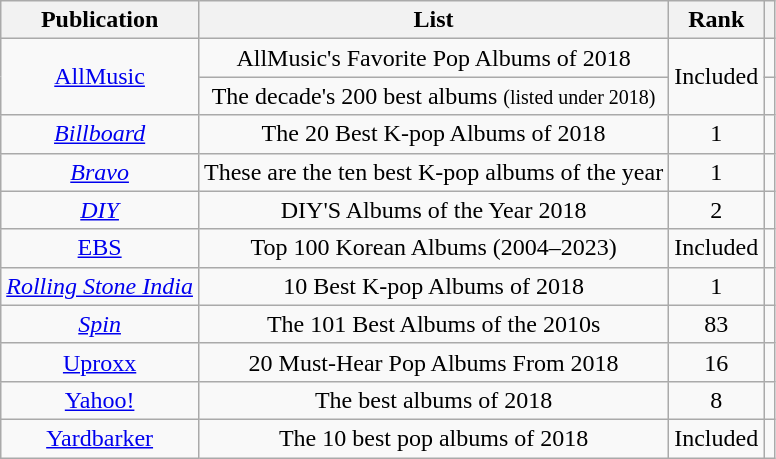<table class="wikitable plainrowheaders sortable" style="text-align:center">
<tr>
<th>Publication</th>
<th>List</th>
<th>Rank</th>
<th class="unsortable"></th>
</tr>
<tr>
<td rowspan="2" align="center"><a href='#'>AllMusic</a></td>
<td align="center">AllMusic's Favorite Pop Albums of 2018</td>
<td rowspan="2" align="center">Included</td>
<td></td>
</tr>
<tr>
<td>The decade's 200 best albums <small>(listed under 2018)</small></td>
<td></td>
</tr>
<tr>
<td align="center"><em><a href='#'>Billboard</a></em></td>
<td align="center">The 20 Best K-pop Albums of 2018</td>
<td align="center">1</td>
<td align="center"></td>
</tr>
<tr>
<td align="center"><em><a href='#'>Bravo</a></em></td>
<td align="center">These are the ten best K-pop albums of the year</td>
<td align="center">1</td>
<td align="center"></td>
</tr>
<tr>
<td align="center"><em><a href='#'>DIY</a></em></td>
<td align="center">DIY'S Albums of the Year 2018</td>
<td align="center">2</td>
<td align="center"></td>
</tr>
<tr>
<td><a href='#'>EBS</a></td>
<td>Top 100 Korean Albums (2004–2023)</td>
<td>Included</td>
<td></td>
</tr>
<tr>
<td align="center"><em><a href='#'>Rolling Stone India</a></em></td>
<td align="center">10 Best K-pop Albums of 2018</td>
<td align="center">1</td>
<td align="center"></td>
</tr>
<tr>
<td><em><a href='#'>Spin</a></em></td>
<td>The 101 Best Albums of the 2010s</td>
<td>83</td>
<td></td>
</tr>
<tr>
<td align="center"><a href='#'>Uproxx</a></td>
<td align="center">20 Must-Hear Pop Albums From 2018</td>
<td align="center">16</td>
<td align="center"></td>
</tr>
<tr>
<td align="center"><a href='#'>Yahoo!</a></td>
<td align="center">The best albums of 2018</td>
<td align="center">8</td>
<td align="center"></td>
</tr>
<tr>
<td align="center"><a href='#'>Yardbarker</a></td>
<td align="center">The 10 best pop albums of 2018</td>
<td align="center">Included</td>
<td></td>
</tr>
</table>
